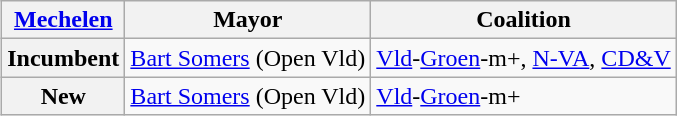<table class="wikitable" style="float:right;margin-left:1em;">
<tr>
<th><a href='#'>Mechelen</a></th>
<th>Mayor</th>
<th>Coalition</th>
</tr>
<tr>
<th>Incumbent</th>
<td><a href='#'>Bart Somers</a> (Open Vld)</td>
<td><a href='#'>Vld</a>-<a href='#'>Groen</a>-m+, <a href='#'>N-VA</a>, <a href='#'>CD&V</a></td>
</tr>
<tr>
<th>New</th>
<td><a href='#'>Bart Somers</a> (Open Vld)</td>
<td><a href='#'>Vld</a>-<a href='#'>Groen</a>-m+</td>
</tr>
</table>
